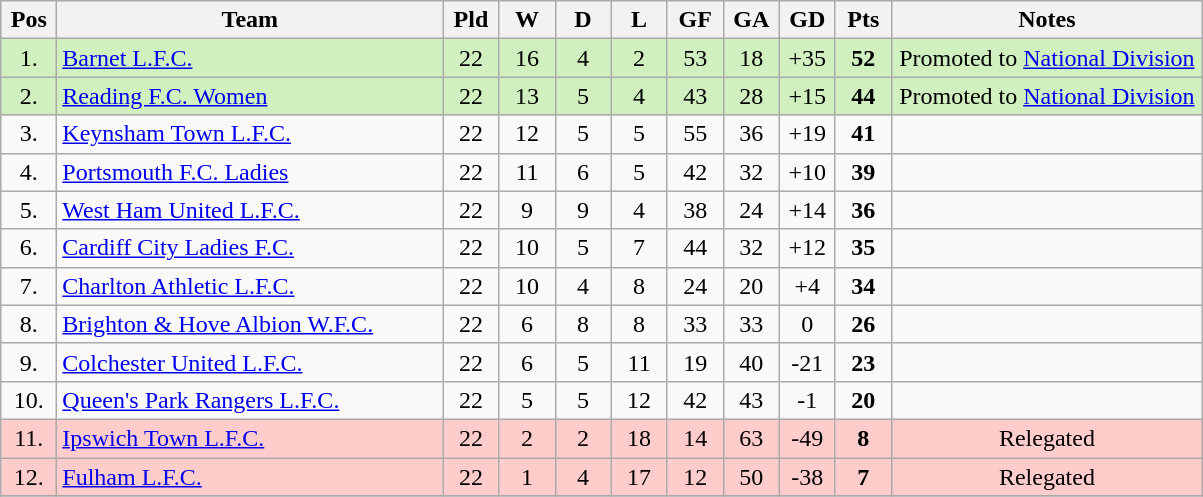<table class="wikitable" style="text-align:center;">
<tr>
<th width=30 abbr="Position">Pos</th>
<th width=250>Team</th>
<th width=30 abbr="Played">Pld</th>
<th width=30 abbr="Won">W</th>
<th width=30 abbr="Drawn">D</th>
<th width=30 abbr="Lost">L</th>
<th width=30 abbr="Goals for">GF</th>
<th width=30 abbr="Goals against">GA</th>
<th width=30 abbr="Goal difference">GD</th>
<th width=30 abbr="Points">Pts</th>
<th width=200>Notes</th>
</tr>
<tr bgcolor="D0F0C0">
<td>1.</td>
<td align="left"><a href='#'>Barnet L.F.C.</a></td>
<td>22</td>
<td>16</td>
<td>4</td>
<td>2</td>
<td>53</td>
<td>18</td>
<td>+35</td>
<td><strong>52</strong></td>
<td>Promoted to <a href='#'>National Division</a></td>
</tr>
<tr bgcolor="D0F0C0">
<td>2.</td>
<td align="left"><a href='#'>Reading F.C. Women</a></td>
<td>22</td>
<td>13</td>
<td>5</td>
<td>4</td>
<td>43</td>
<td>28</td>
<td>+15</td>
<td><strong>44</strong></td>
<td>Promoted to <a href='#'>National Division</a></td>
</tr>
<tr>
<td>3.</td>
<td align="left"><a href='#'>Keynsham Town L.F.C.</a></td>
<td>22</td>
<td>12</td>
<td>5</td>
<td>5</td>
<td>55</td>
<td>36</td>
<td>+19</td>
<td><strong>41</strong></td>
<td></td>
</tr>
<tr>
<td>4.</td>
<td align="left"><a href='#'>Portsmouth F.C. Ladies</a></td>
<td>22</td>
<td>11</td>
<td>6</td>
<td>5</td>
<td>42</td>
<td>32</td>
<td>+10</td>
<td><strong>39</strong></td>
<td></td>
</tr>
<tr>
<td>5.</td>
<td align="left"><a href='#'>West Ham United L.F.C.</a></td>
<td>22</td>
<td>9</td>
<td>9</td>
<td>4</td>
<td>38</td>
<td>24</td>
<td>+14</td>
<td><strong>36</strong></td>
<td></td>
</tr>
<tr>
<td>6.</td>
<td align="left"><a href='#'>Cardiff City Ladies F.C.</a></td>
<td>22</td>
<td>10</td>
<td>5</td>
<td>7</td>
<td>44</td>
<td>32</td>
<td>+12</td>
<td><strong>35</strong></td>
<td></td>
</tr>
<tr>
<td>7.</td>
<td align="left"><a href='#'>Charlton Athletic L.F.C.</a></td>
<td>22</td>
<td>10</td>
<td>4</td>
<td>8</td>
<td>24</td>
<td>20</td>
<td>+4</td>
<td><strong>34</strong></td>
<td></td>
</tr>
<tr>
<td>8.</td>
<td align="left"><a href='#'>Brighton & Hove Albion W.F.C.</a></td>
<td>22</td>
<td>6</td>
<td>8</td>
<td>8</td>
<td>33</td>
<td>33</td>
<td>0</td>
<td><strong>26</strong></td>
<td></td>
</tr>
<tr>
<td>9.</td>
<td align="left"><a href='#'>Colchester United L.F.C.</a></td>
<td>22</td>
<td>6</td>
<td>5</td>
<td>11</td>
<td>19</td>
<td>40</td>
<td>-21</td>
<td><strong>23</strong></td>
<td></td>
</tr>
<tr>
<td>10.</td>
<td align="left"><a href='#'>Queen's Park Rangers L.F.C.</a></td>
<td>22</td>
<td>5</td>
<td>5</td>
<td>12</td>
<td>42</td>
<td>43</td>
<td>-1</td>
<td><strong>20</strong></td>
<td></td>
</tr>
<tr bgcolor="FFCCCC">
<td>11.</td>
<td align="left"><a href='#'>Ipswich Town L.F.C.</a></td>
<td>22</td>
<td>2</td>
<td>2</td>
<td>18</td>
<td>14</td>
<td>63</td>
<td>-49</td>
<td><strong>8</strong></td>
<td>Relegated</td>
</tr>
<tr bgcolor="FFCCCC">
<td>12.</td>
<td align="left"><a href='#'>Fulham L.F.C.</a></td>
<td>22</td>
<td>1</td>
<td>4</td>
<td>17</td>
<td>12</td>
<td>50</td>
<td>-38</td>
<td><strong>7</strong></td>
<td>Relegated</td>
</tr>
<tr>
</tr>
</table>
